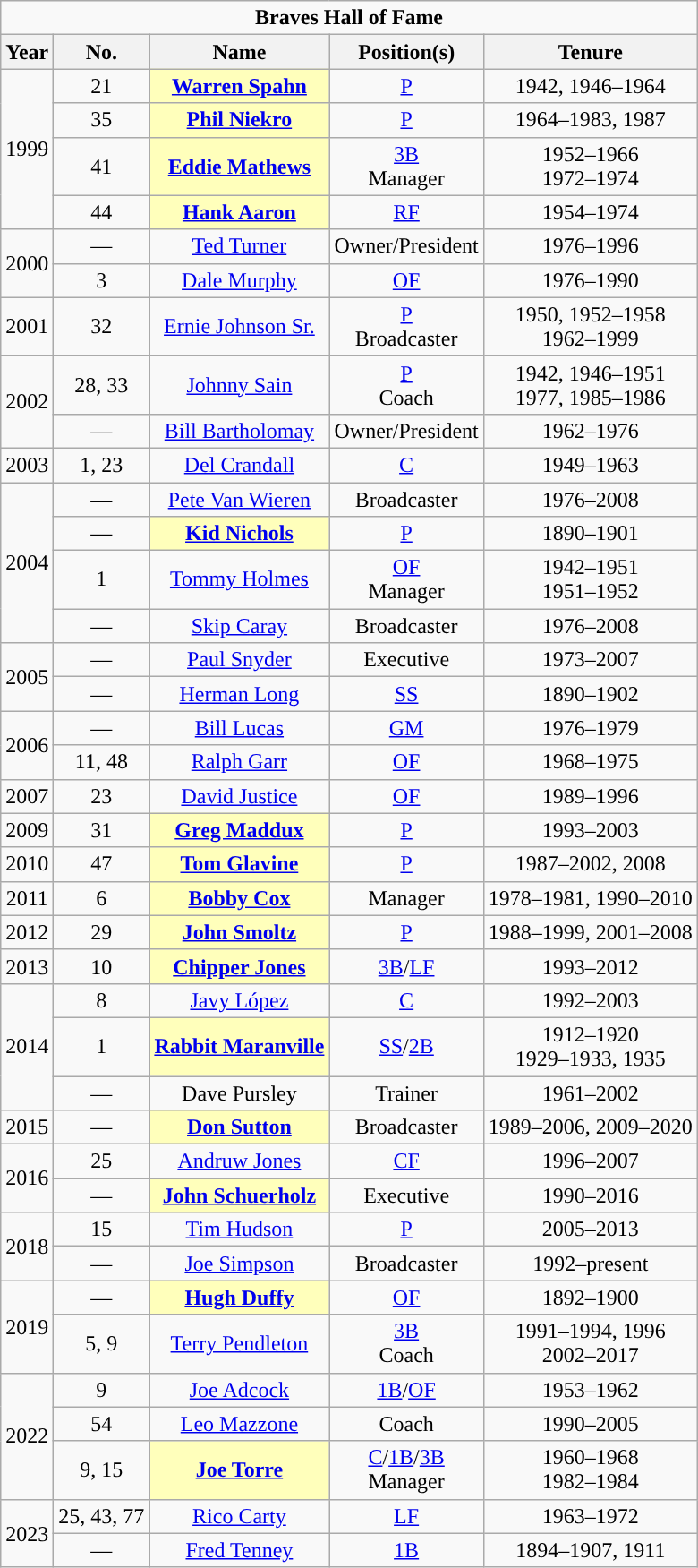<table class="wikitable" style="text-align:center">
<tr>
<td colspan="5"><strong>Braves Hall of Fame</strong></td>
</tr>
<tr>
<th scope="col">Year</th>
<th scope="col">No.</th>
<th scope="col">Name</th>
<th scope="col">Position(s)</th>
<th scope="col">Tenure</th>
</tr>
<tr>
<td rowspan=4>1999</td>
<td>21</td>
<td style="background:#ffb;"><strong><a href='#'>Warren Spahn</a></strong></td>
<td><a href='#'>P</a></td>
<td>1942, 1946–1964</td>
</tr>
<tr>
<td>35</td>
<td style="background:#ffb;"><strong><a href='#'>Phil Niekro</a></strong></td>
<td><a href='#'>P</a></td>
<td>1964–1983, 1987</td>
</tr>
<tr>
<td>41</td>
<td style="background:#ffb;"><strong><a href='#'>Eddie Mathews</a></strong></td>
<td><a href='#'>3B</a><br>Manager</td>
<td>1952–1966<br>1972–1974</td>
</tr>
<tr>
<td>44</td>
<td style="background:#ffb;"><strong><a href='#'>Hank Aaron</a></strong></td>
<td><a href='#'>RF</a></td>
<td>1954–1974</td>
</tr>
<tr>
<td rowspan=2>2000</td>
<td>—</td>
<td><a href='#'>Ted Turner</a></td>
<td>Owner/President</td>
<td>1976–1996</td>
</tr>
<tr>
<td>3</td>
<td><a href='#'>Dale Murphy</a></td>
<td><a href='#'>OF</a></td>
<td>1976–1990</td>
</tr>
<tr>
<td>2001</td>
<td>32</td>
<td><a href='#'>Ernie Johnson Sr.</a></td>
<td><a href='#'>P</a><br>Broadcaster</td>
<td>1950, 1952–1958<br>1962–1999</td>
</tr>
<tr>
<td rowspan=2>2002</td>
<td>28, 33</td>
<td><a href='#'>Johnny Sain</a></td>
<td><a href='#'>P</a><br>Coach</td>
<td>1942, 1946–1951<br>1977, 1985–1986</td>
</tr>
<tr>
<td>—</td>
<td><a href='#'>Bill Bartholomay</a></td>
<td>Owner/President</td>
<td>1962–1976</td>
</tr>
<tr>
<td>2003</td>
<td>1, 23</td>
<td><a href='#'>Del Crandall</a></td>
<td><a href='#'>C</a></td>
<td>1949–1963</td>
</tr>
<tr>
<td rowspan=4>2004</td>
<td>—</td>
<td><a href='#'>Pete Van Wieren</a></td>
<td>Broadcaster</td>
<td>1976–2008</td>
</tr>
<tr>
<td>—</td>
<td style="background:#ffb;"><strong><a href='#'>Kid Nichols</a></strong></td>
<td><a href='#'>P</a></td>
<td>1890–1901</td>
</tr>
<tr>
<td>1</td>
<td><a href='#'>Tommy Holmes</a></td>
<td><a href='#'>OF</a><br>Manager</td>
<td>1942–1951<br>1951–1952</td>
</tr>
<tr>
<td>—</td>
<td><a href='#'>Skip Caray</a></td>
<td>Broadcaster</td>
<td>1976–2008</td>
</tr>
<tr>
<td rowspan=2>2005</td>
<td>—</td>
<td><a href='#'>Paul Snyder</a></td>
<td>Executive</td>
<td>1973–2007</td>
</tr>
<tr>
<td>—</td>
<td><a href='#'>Herman Long</a></td>
<td><a href='#'>SS</a></td>
<td>1890–1902</td>
</tr>
<tr>
<td rowspan=2>2006</td>
<td>—</td>
<td><a href='#'>Bill Lucas</a></td>
<td><a href='#'>GM</a></td>
<td>1976–1979</td>
</tr>
<tr>
<td>11, 48</td>
<td><a href='#'>Ralph Garr</a></td>
<td><a href='#'>OF</a></td>
<td>1968–1975</td>
</tr>
<tr>
<td>2007</td>
<td>23</td>
<td><a href='#'>David Justice</a></td>
<td><a href='#'>OF</a></td>
<td>1989–1996</td>
</tr>
<tr>
<td>2009</td>
<td>31</td>
<td style="background:#ffb;"><strong><a href='#'>Greg Maddux</a></strong></td>
<td><a href='#'>P</a></td>
<td>1993–2003</td>
</tr>
<tr>
<td>2010</td>
<td>47</td>
<td style="background:#ffb;"><strong><a href='#'>Tom Glavine</a></strong></td>
<td><a href='#'>P</a></td>
<td>1987–2002, 2008</td>
</tr>
<tr>
<td>2011</td>
<td>6</td>
<td style="background:#ffb;"><strong><a href='#'>Bobby Cox</a></strong></td>
<td>Manager</td>
<td>1978–1981, 1990–2010</td>
</tr>
<tr>
<td>2012</td>
<td>29</td>
<td style="background:#ffb;"><strong><a href='#'>John Smoltz</a></strong></td>
<td><a href='#'>P</a></td>
<td>1988–1999, 2001–2008</td>
</tr>
<tr>
<td>2013</td>
<td>10</td>
<td style="background:#ffb;"><strong><a href='#'>Chipper Jones</a></strong></td>
<td><a href='#'>3B</a>/<a href='#'>LF</a></td>
<td>1993–2012</td>
</tr>
<tr>
<td rowspan=3>2014</td>
<td>8</td>
<td><a href='#'>Javy López</a></td>
<td><a href='#'>C</a></td>
<td>1992–2003</td>
</tr>
<tr>
<td>1</td>
<td style="background:#ffb;"><strong><a href='#'>Rabbit Maranville</a></strong></td>
<td><a href='#'>SS</a>/<a href='#'>2B</a></td>
<td>1912–1920<br>1929–1933, 1935</td>
</tr>
<tr>
<td>—</td>
<td>Dave Pursley</td>
<td>Trainer</td>
<td>1961–2002</td>
</tr>
<tr>
<td>2015</td>
<td>—</td>
<td style="background:#ffb;"><strong><a href='#'>Don Sutton</a></strong></td>
<td>Broadcaster</td>
<td>1989–2006, 2009–2020</td>
</tr>
<tr>
<td rowspan=2>2016</td>
<td>25</td>
<td><a href='#'>Andruw Jones</a></td>
<td><a href='#'>CF</a></td>
<td>1996–2007</td>
</tr>
<tr>
<td>—</td>
<td style="background:#ffb;"><strong><a href='#'>John Schuerholz</a></strong></td>
<td>Executive</td>
<td>1990–2016</td>
</tr>
<tr>
<td rowspan=2>2018</td>
<td>15</td>
<td><a href='#'>Tim Hudson</a></td>
<td><a href='#'>P</a></td>
<td>2005–2013</td>
</tr>
<tr>
<td>—</td>
<td><a href='#'>Joe Simpson</a></td>
<td>Broadcaster</td>
<td>1992–present</td>
</tr>
<tr>
<td rowspan=2>2019</td>
<td>—</td>
<td style="background:#ffb;"><strong><a href='#'>Hugh Duffy</a></strong></td>
<td><a href='#'>OF</a></td>
<td>1892–1900</td>
</tr>
<tr>
<td>5, 9</td>
<td><a href='#'>Terry Pendleton</a></td>
<td><a href='#'>3B</a><br>Coach</td>
<td>1991–1994, 1996<br>2002–2017</td>
</tr>
<tr>
<td rowspan=3>2022</td>
<td>9</td>
<td><a href='#'>Joe Adcock</a></td>
<td><a href='#'>1B</a>/<a href='#'>OF</a></td>
<td>1953–1962</td>
</tr>
<tr>
<td>54</td>
<td><a href='#'>Leo Mazzone</a></td>
<td>Coach</td>
<td>1990–2005</td>
</tr>
<tr>
<td>9, 15</td>
<td style="background:#ffb;"><strong><a href='#'>Joe Torre</a></strong></td>
<td><a href='#'>C</a>/<a href='#'>1B</a>/<a href='#'>3B</a><br>Manager</td>
<td>1960–1968 <br>1982–1984</td>
</tr>
<tr>
<td rowspan=2>2023</td>
<td>25, 43, 77</td>
<td><a href='#'>Rico Carty</a></td>
<td><a href='#'>LF</a></td>
<td>1963–1972</td>
</tr>
<tr>
<td>—</td>
<td><a href='#'>Fred Tenney</a></td>
<td><a href='#'>1B</a></td>
<td>1894–1907, 1911</td>
</tr>
</table>
